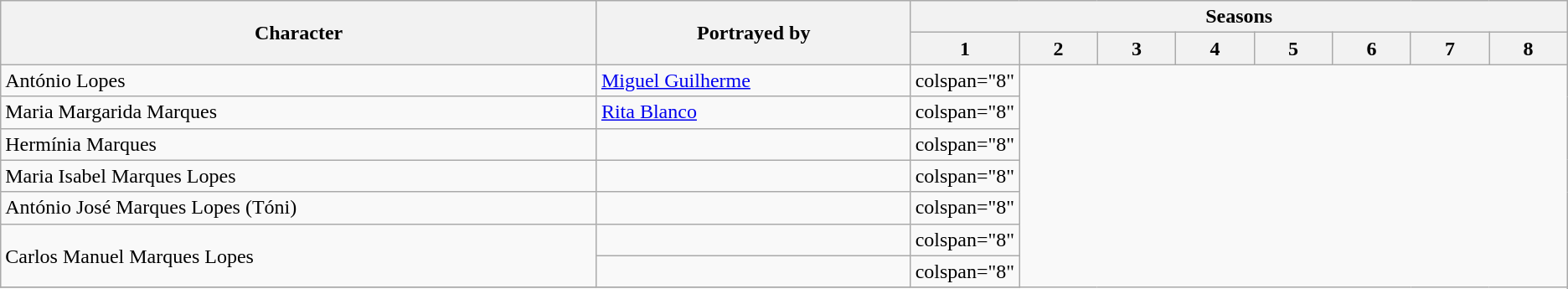<table class="wikitable">
<tr>
<th rowspan="2">Character</th>
<th rowspan="2">Portrayed by</th>
<th colspan="8">Seasons</th>
</tr>
<tr>
<th style="width:5%;">1</th>
<th style="width:5%;">2</th>
<th style="width:5%;">3</th>
<th style="width:5%;">4</th>
<th style="width:5%;">5</th>
<th style="width:5%;">6</th>
<th style="width:5%;">7</th>
<th style="width:5%;">8</th>
</tr>
<tr>
<td>António Lopes</td>
<td><a href='#'>Miguel Guilherme</a></td>
<td>colspan="8" </td>
</tr>
<tr>
<td>Maria Margarida Marques</td>
<td><a href='#'>Rita Blanco</a></td>
<td>colspan="8" </td>
</tr>
<tr>
<td>Hermínia Marques</td>
<td></td>
<td>colspan="8" </td>
</tr>
<tr>
<td>Maria Isabel Marques Lopes</td>
<td></td>
<td>colspan="8" </td>
</tr>
<tr>
<td>António José Marques Lopes (Tóni)</td>
<td></td>
<td>colspan="8" </td>
</tr>
<tr>
<td rowspan = 2>Carlos Manuel Marques Lopes</td>
<td></td>
<td>colspan="8" </td>
</tr>
<tr>
<td></td>
<td>colspan="8" </td>
</tr>
<tr>
</tr>
</table>
